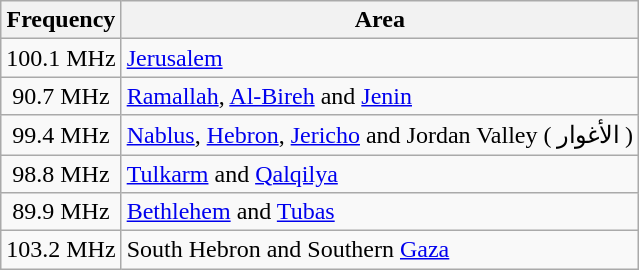<table class="wikitable">
<tr>
<th>Frequency</th>
<th>Area</th>
</tr>
<tr>
<td style="text-align:center;">100.1 MHz</td>
<td><a href='#'>Jerusalem</a></td>
</tr>
<tr>
<td style="text-align:center;">90.7 MHz</td>
<td><a href='#'>Ramallah</a>, <a href='#'>Al-Bireh</a> and <a href='#'>Jenin</a></td>
</tr>
<tr>
<td style="text-align:center;">99.4 MHz</td>
<td><a href='#'>Nablus</a>, <a href='#'>Hebron</a>, <a href='#'>Jericho</a> and Jordan Valley ( الأغوار )</td>
</tr>
<tr>
<td style="text-align:center;">98.8 MHz</td>
<td><a href='#'>Tulkarm</a> and <a href='#'>Qalqilya</a></td>
</tr>
<tr>
<td style="text-align:center;">89.9 MHz</td>
<td><a href='#'>Bethlehem</a> and <a href='#'>Tubas</a></td>
</tr>
<tr>
<td style="text-align:center;">103.2 MHz</td>
<td>South Hebron and Southern <a href='#'>Gaza</a></td>
</tr>
</table>
